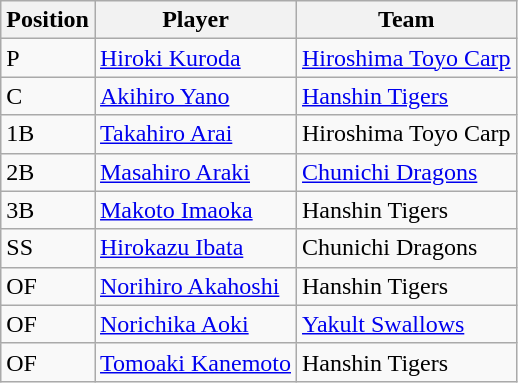<table class="wikitable">
<tr>
<th>Position</th>
<th>Player</th>
<th>Team</th>
</tr>
<tr>
<td>P</td>
<td><a href='#'>Hiroki Kuroda</a></td>
<td><a href='#'>Hiroshima Toyo Carp</a></td>
</tr>
<tr>
<td>C</td>
<td><a href='#'>Akihiro Yano</a></td>
<td><a href='#'>Hanshin Tigers</a></td>
</tr>
<tr>
<td>1B</td>
<td><a href='#'>Takahiro Arai</a></td>
<td>Hiroshima Toyo Carp</td>
</tr>
<tr>
<td>2B</td>
<td><a href='#'>Masahiro Araki</a></td>
<td><a href='#'>Chunichi Dragons</a></td>
</tr>
<tr>
<td>3B</td>
<td><a href='#'>Makoto Imaoka</a></td>
<td>Hanshin Tigers</td>
</tr>
<tr>
<td>SS</td>
<td><a href='#'>Hirokazu Ibata</a></td>
<td>Chunichi Dragons</td>
</tr>
<tr>
<td>OF</td>
<td><a href='#'>Norihiro Akahoshi</a></td>
<td>Hanshin Tigers</td>
</tr>
<tr>
<td>OF</td>
<td><a href='#'>Norichika Aoki</a></td>
<td><a href='#'>Yakult Swallows</a></td>
</tr>
<tr>
<td>OF</td>
<td><a href='#'>Tomoaki Kanemoto</a></td>
<td>Hanshin Tigers</td>
</tr>
</table>
